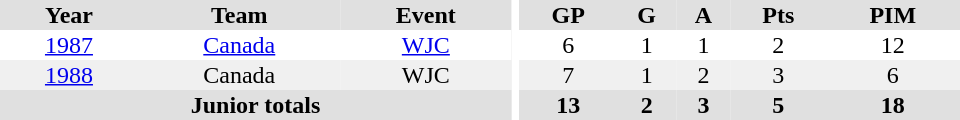<table border="0" cellpadding="1" cellspacing="0" ID="Table3" style="text-align:center; width:40em">
<tr ALIGN="center" bgcolor="#e0e0e0">
<th>Year</th>
<th>Team</th>
<th>Event</th>
<th rowspan="99" bgcolor="#ffffff"></th>
<th>GP</th>
<th>G</th>
<th>A</th>
<th>Pts</th>
<th>PIM</th>
</tr>
<tr>
<td><a href='#'>1987</a></td>
<td><a href='#'>Canada</a></td>
<td><a href='#'>WJC</a></td>
<td>6</td>
<td>1</td>
<td>1</td>
<td>2</td>
<td>12</td>
</tr>
<tr bgcolor="#f0f0f0">
<td><a href='#'>1988</a></td>
<td>Canada</td>
<td>WJC</td>
<td>7</td>
<td>1</td>
<td>2</td>
<td>3</td>
<td>6</td>
</tr>
<tr bgcolor="#e0e0e0">
<th colspan="3">Junior totals</th>
<th>13</th>
<th>2</th>
<th>3</th>
<th>5</th>
<th>18</th>
</tr>
</table>
